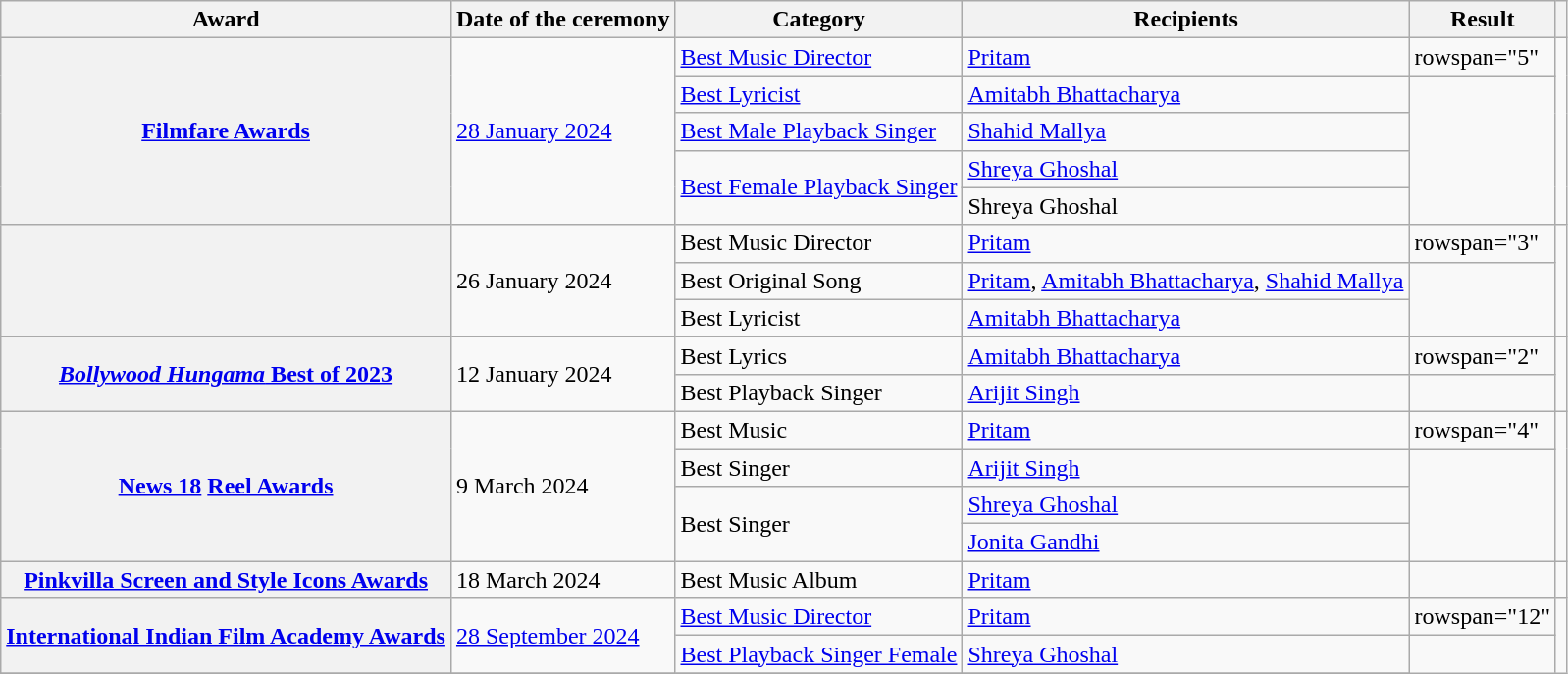<table class="wikitable plainrowheaders sortable">
<tr>
<th scope="col">Award</th>
<th scope="col">Date of the ceremony</th>
<th scope="col">Category</th>
<th scope="col">Recipients</th>
<th scope="col">Result</th>
<th scope="col" class="unsortable"></th>
</tr>
<tr>
<th scope="row" rowspan="5"><a href='#'>Filmfare Awards</a></th>
<td rowspan="5"><a href='#'>28 January 2024</a></td>
<td><a href='#'>Best Music Director</a></td>
<td><a href='#'>Pritam</a></td>
<td>rowspan="5" </td>
<td rowspan="5" align="center"></td>
</tr>
<tr>
<td><a href='#'>Best Lyricist</a></td>
<td><a href='#'>Amitabh Bhattacharya</a> </td>
</tr>
<tr>
<td><a href='#'>Best Male Playback Singer</a></td>
<td><a href='#'>Shahid Mallya</a> </td>
</tr>
<tr>
<td rowspan="2"><a href='#'>Best Female Playback Singer</a></td>
<td><a href='#'>Shreya Ghoshal</a> </td>
</tr>
<tr>
<td>Shreya Ghoshal </td>
</tr>
<tr>
<th scope="row" rowspan="3"></th>
<td rowspan="3">26 January 2024</td>
<td>Best Music Director</td>
<td><a href='#'>Pritam</a></td>
<td>rowspan="3" </td>
<td rowspan="3" align="center"></td>
</tr>
<tr>
<td>Best Original Song</td>
<td><a href='#'>Pritam</a>, <a href='#'>Amitabh Bhattacharya</a>, <a href='#'>Shahid Mallya</a> </td>
</tr>
<tr>
<td>Best Lyricist</td>
<td><a href='#'>Amitabh Bhattacharya</a> </td>
</tr>
<tr>
<th scope="row" rowspan="2"><a href='#'><em>Bollywood Hungama</em> Best of 2023</a></th>
<td rowspan="2">12 January 2024</td>
<td>Best Lyrics</td>
<td><a href='#'>Amitabh Bhattacharya</a> </td>
<td>rowspan="2" </td>
<td rowspan="2" align="center"></td>
</tr>
<tr>
<td>Best Playback Singer </td>
<td><a href='#'>Arijit Singh</a> </td>
</tr>
<tr>
<th scope="row" rowspan="4"><a href='#'>News 18</a> <a href='#'>Reel Awards</a></th>
<td rowspan="4">9 March 2024</td>
<td>Best Music</td>
<td><a href='#'>Pritam</a></td>
<td>rowspan="4" </td>
<td rowspan="4" align="center"></td>
</tr>
<tr>
<td>Best Singer </td>
<td><a href='#'>Arijit Singh</a> </td>
</tr>
<tr>
<td rowspan="2">Best Singer </td>
<td><a href='#'>Shreya Ghoshal</a> </td>
</tr>
<tr>
<td><a href='#'>Jonita Gandhi</a> </td>
</tr>
<tr>
<th scope="row"><a href='#'>Pinkvilla Screen and Style Icons Awards</a></th>
<td>18 March 2024</td>
<td>Best Music Album</td>
<td><a href='#'>Pritam</a></td>
<td></td>
<td align="center"></td>
</tr>
<tr>
<th scope="row" rowspan="2"><a href='#'>International Indian Film Academy Awards</a></th>
<td rowspan="2"><a href='#'>28 September 2024</a></td>
<td><a href='#'>Best Music Director</a></td>
<td><a href='#'>Pritam</a></td>
<td>rowspan="12" </td>
<td style="text-align: center;" rowspan="12"></td>
</tr>
<tr>
<td><a href='#'>Best Playback Singer Female</a></td>
<td><a href='#'>Shreya Ghoshal</a> </td>
</tr>
<tr>
</tr>
</table>
